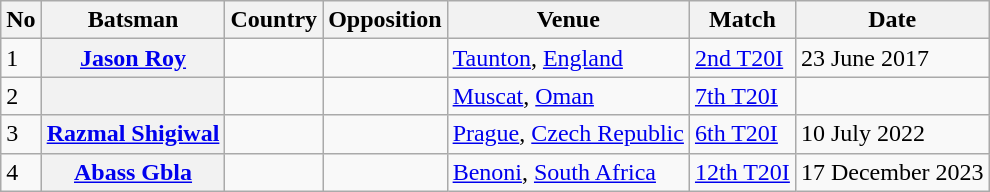<table class="wikitable sortable plainrowheaders">
<tr>
<th>No</th>
<th>Batsman</th>
<th>Country</th>
<th>Opposition</th>
<th>Venue</th>
<th>Match</th>
<th>Date</th>
</tr>
<tr>
<td>1</td>
<th scope="row"><a href='#'>Jason Roy</a></th>
<td></td>
<td></td>
<td> <a href='#'>Taunton</a>, <a href='#'>England</a></td>
<td><a href='#'>2nd T20I</a></td>
<td>23 June 2017</td>
</tr>
<tr>
<td>2</td>
<th scope="row"></th>
<td></td>
<td></td>
<td> <a href='#'>Muscat</a>, <a href='#'>Oman</a></td>
<td><a href='#'>7th T20I</a></td>
<td></td>
</tr>
<tr>
<td>3</td>
<th scope="row"><a href='#'>Razmal Shigiwal</a></th>
<td></td>
<td></td>
<td> <a href='#'>Prague</a>, <a href='#'>Czech Republic</a></td>
<td><a href='#'>6th T20I</a></td>
<td>10 July 2022</td>
</tr>
<tr>
<td>4</td>
<th scope="row"><a href='#'>Abass Gbla</a></th>
<td></td>
<td></td>
<td> <a href='#'>Benoni</a>, <a href='#'>South Africa</a></td>
<td><a href='#'>12th T20I</a></td>
<td>17 December 2023</td>
</tr>
</table>
